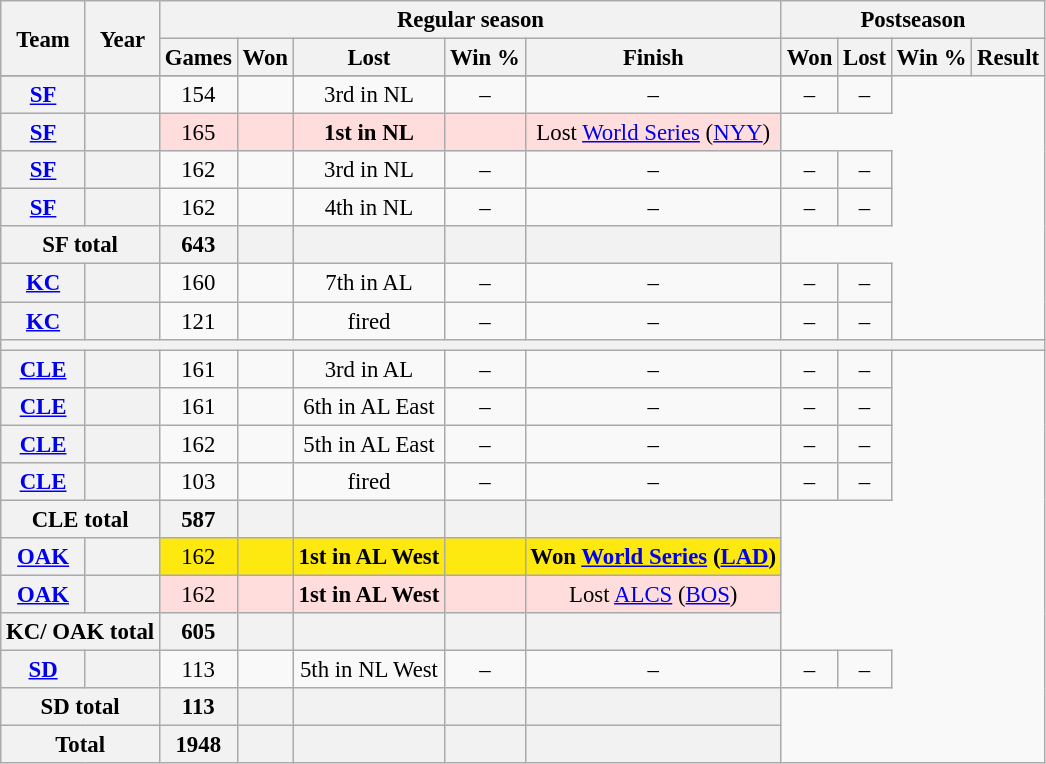<table class="wikitable" style="font-size: 95%; text-align:center;">
<tr>
<th rowspan="2">Team</th>
<th rowspan="2">Year</th>
<th colspan="5">Regular season</th>
<th colspan="4">Postseason</th>
</tr>
<tr>
<th>Games</th>
<th>Won</th>
<th>Lost</th>
<th>Win %</th>
<th>Finish</th>
<th>Won</th>
<th>Lost</th>
<th>Win %</th>
<th>Result</th>
</tr>
<tr>
</tr>
<tr>
<th><a href='#'>SF</a></th>
<th></th>
<td>154</td>
<td></td>
<td>3rd in NL</td>
<td>–</td>
<td>–</td>
<td>–</td>
<td>–</td>
</tr>
<tr style="background:#fdd">
<th><a href='#'>SF</a></th>
<th></th>
<td>165</td>
<td></td>
<td><strong>1st in NL</strong></td>
<td></td>
<td>Lost <a href='#'>World Series</a> (<a href='#'>NYY</a>)</td>
</tr>
<tr>
<th><a href='#'>SF</a></th>
<th></th>
<td>162</td>
<td></td>
<td>3rd in NL</td>
<td>–</td>
<td>–</td>
<td>–</td>
<td>–</td>
</tr>
<tr>
<th><a href='#'>SF</a></th>
<th></th>
<td>162</td>
<td></td>
<td>4th in NL</td>
<td>–</td>
<td>–</td>
<td>–</td>
<td>–</td>
</tr>
<tr>
<th colspan="2">SF total</th>
<th>643</th>
<th></th>
<th></th>
<th></th>
<th></th>
</tr>
<tr>
<th><a href='#'>KC</a></th>
<th></th>
<td>160</td>
<td></td>
<td>7th in AL</td>
<td>–</td>
<td>–</td>
<td>–</td>
<td>–</td>
</tr>
<tr>
<th><a href='#'>KC</a></th>
<th></th>
<td>121</td>
<td></td>
<td>fired</td>
<td>–</td>
<td>–</td>
<td>–</td>
<td>–</td>
</tr>
<tr>
<th colspan="11"></th>
</tr>
<tr>
<th><a href='#'>CLE</a></th>
<th></th>
<td>161</td>
<td></td>
<td>3rd in AL</td>
<td>–</td>
<td>–</td>
<td>–</td>
<td>–</td>
</tr>
<tr>
<th><a href='#'>CLE</a></th>
<th></th>
<td>161</td>
<td></td>
<td>6th in AL East</td>
<td>–</td>
<td>–</td>
<td>–</td>
<td>–</td>
</tr>
<tr>
<th><a href='#'>CLE</a></th>
<th></th>
<td>162</td>
<td></td>
<td>5th in AL East</td>
<td>–</td>
<td>–</td>
<td>–</td>
<td>–</td>
</tr>
<tr>
<th><a href='#'>CLE</a></th>
<th></th>
<td>103</td>
<td></td>
<td>fired</td>
<td>–</td>
<td>–</td>
<td>–</td>
<td>–</td>
</tr>
<tr>
<th colspan="2">CLE total</th>
<th>587</th>
<th></th>
<th></th>
<th></th>
<th></th>
</tr>
<tr style="background:#fde910">
<th><a href='#'>OAK</a></th>
<th></th>
<td>162</td>
<td></td>
<td><strong>1st in AL West</strong></td>
<td></td>
<td><strong>Won <a href='#'>World Series</a> (<a href='#'>LAD</a>)</strong></td>
</tr>
<tr style="background:#fdd">
<th><a href='#'>OAK</a></th>
<th></th>
<td>162</td>
<td></td>
<td><strong>1st in AL West</strong></td>
<td></td>
<td>Lost <a href='#'>ALCS</a> (<a href='#'>BOS</a>)</td>
</tr>
<tr>
<th colspan="2">KC/ OAK total</th>
<th>605</th>
<th></th>
<th></th>
<th></th>
<th></th>
</tr>
<tr>
<th><a href='#'>SD</a></th>
<th></th>
<td>113</td>
<td></td>
<td>5th in NL West</td>
<td>–</td>
<td>–</td>
<td>–</td>
<td>–</td>
</tr>
<tr>
<th colspan="2">SD total</th>
<th>113</th>
<th></th>
<th></th>
<th></th>
<th></th>
</tr>
<tr>
<th colspan="2">Total</th>
<th>1948</th>
<th></th>
<th></th>
<th></th>
<th></th>
</tr>
</table>
